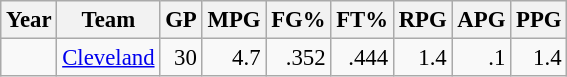<table class="wikitable sortable" style="font-size:95%; text-align:right;">
<tr>
<th>Year</th>
<th>Team</th>
<th>GP</th>
<th>MPG</th>
<th>FG%</th>
<th>FT%</th>
<th>RPG</th>
<th>APG</th>
<th>PPG</th>
</tr>
<tr>
<td style="text-align:left;"></td>
<td style="text-align:left;"><a href='#'>Cleveland</a></td>
<td>30</td>
<td>4.7</td>
<td>.352</td>
<td>.444</td>
<td>1.4</td>
<td>.1</td>
<td>1.4</td>
</tr>
</table>
